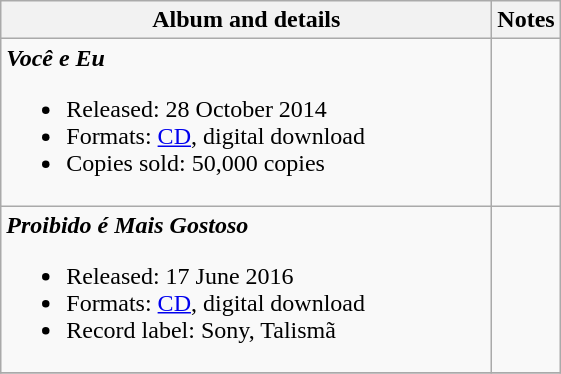<table class="wikitable">
<tr>
<th style="width:20em;">Album and details</th>
<th>Notes</th>
</tr>
<tr>
<td><strong><em>Você e Eu</em></strong><br><ul><li>Released: 28 October 2014</li><li>Formats: <a href='#'>CD</a>, digital download</li><li>Copies sold: 50,000 copies</li></ul></td>
<td><br></td>
</tr>
<tr>
<td><strong><em>Proibido é Mais Gostoso</em></strong><br><ul><li>Released: 17 June 2016</li><li>Formats: <a href='#'>CD</a>, digital download</li><li>Record label: Sony, Talismã</li></ul></td>
<td><br></td>
</tr>
<tr>
</tr>
</table>
